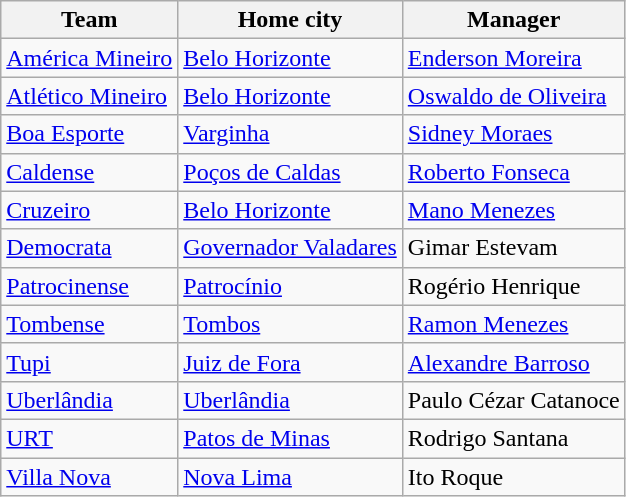<table class="wikitable sortable">
<tr>
<th>Team</th>
<th>Home city</th>
<th>Manager</th>
</tr>
<tr>
<td><a href='#'>América Mineiro</a></td>
<td><a href='#'>Belo Horizonte</a></td>
<td><a href='#'>Enderson Moreira</a></td>
</tr>
<tr>
<td><a href='#'>Atlético Mineiro</a></td>
<td><a href='#'>Belo Horizonte</a></td>
<td><a href='#'>Oswaldo de Oliveira</a></td>
</tr>
<tr>
<td><a href='#'>Boa Esporte</a></td>
<td><a href='#'>Varginha</a></td>
<td><a href='#'>Sidney Moraes</a></td>
</tr>
<tr>
<td><a href='#'>Caldense</a></td>
<td><a href='#'>Poços de Caldas</a></td>
<td><a href='#'>Roberto Fonseca</a></td>
</tr>
<tr>
<td><a href='#'>Cruzeiro</a></td>
<td><a href='#'>Belo Horizonte</a></td>
<td><a href='#'>Mano Menezes</a></td>
</tr>
<tr>
<td><a href='#'>Democrata</a></td>
<td><a href='#'>Governador Valadares</a></td>
<td>Gimar Estevam</td>
</tr>
<tr>
<td><a href='#'>Patrocinense</a></td>
<td><a href='#'>Patrocínio</a></td>
<td>Rogério Henrique</td>
</tr>
<tr>
<td><a href='#'>Tombense</a></td>
<td><a href='#'>Tombos</a></td>
<td><a href='#'>Ramon Menezes</a></td>
</tr>
<tr>
<td><a href='#'>Tupi</a></td>
<td><a href='#'>Juiz de Fora</a></td>
<td><a href='#'>Alexandre Barroso</a></td>
</tr>
<tr>
<td><a href='#'>Uberlândia</a></td>
<td><a href='#'>Uberlândia</a></td>
<td>Paulo Cézar Catanoce</td>
</tr>
<tr>
<td><a href='#'>URT</a></td>
<td><a href='#'>Patos de Minas</a></td>
<td>Rodrigo Santana</td>
</tr>
<tr>
<td><a href='#'>Villa Nova</a></td>
<td><a href='#'>Nova Lima</a></td>
<td>Ito Roque</td>
</tr>
</table>
